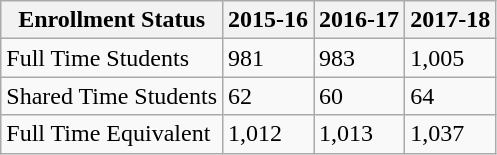<table class="wikitable">
<tr>
<th>Enrollment Status</th>
<th>2015-16</th>
<th>2016-17</th>
<th>2017-18</th>
</tr>
<tr>
<td>Full Time Students</td>
<td>981</td>
<td>983</td>
<td>1,005</td>
</tr>
<tr>
<td>Shared Time Students</td>
<td>62</td>
<td>60</td>
<td>64</td>
</tr>
<tr>
<td>Full Time Equivalent</td>
<td>1,012</td>
<td>1,013</td>
<td>1,037</td>
</tr>
</table>
